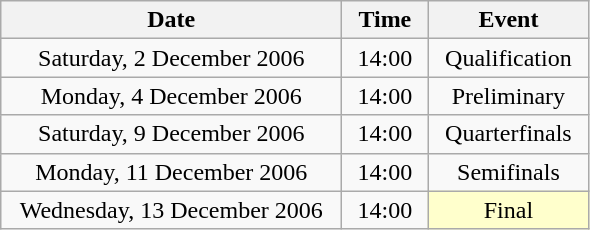<table class = "wikitable" style="text-align:center;">
<tr>
<th width=220>Date</th>
<th width=50>Time</th>
<th width=100>Event</th>
</tr>
<tr>
<td>Saturday, 2 December 2006</td>
<td>14:00</td>
<td>Qualification</td>
</tr>
<tr>
<td>Monday, 4 December 2006</td>
<td>14:00</td>
<td>Preliminary</td>
</tr>
<tr>
<td>Saturday, 9 December 2006</td>
<td>14:00</td>
<td>Quarterfinals</td>
</tr>
<tr>
<td>Monday, 11 December 2006</td>
<td>14:00</td>
<td>Semifinals</td>
</tr>
<tr>
<td>Wednesday, 13 December 2006</td>
<td>14:00</td>
<td bgcolor=ffffcc>Final</td>
</tr>
</table>
